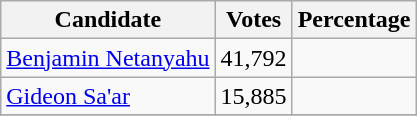<table class="wikitable">
<tr>
<th>Candidate</th>
<th>Votes</th>
<th>Percentage</th>
</tr>
<tr>
<td><a href='#'>Benjamin Netanyahu</a></td>
<td>41,792</td>
<td></td>
</tr>
<tr>
<td><a href='#'>Gideon Sa'ar</a></td>
<td>15,885</td>
<td></td>
</tr>
<tr>
</tr>
</table>
